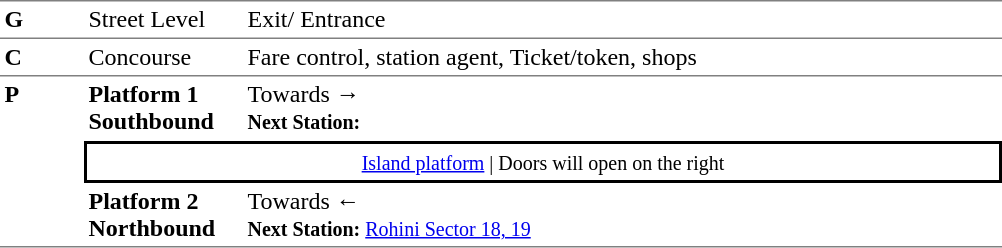<table table border=0 cellspacing=0 cellpadding=3>
<tr>
<td style="border-top:solid 1px grey;border-bottom:solid 1px grey;" width=50 valign=top><strong>G</strong></td>
<td style="border-top:solid 1px grey;border-bottom:solid 1px grey;" width=100 valign=top>Street Level</td>
<td style="border-top:solid 1px grey;border-bottom:solid 1px grey;" width=500 valign=top>Exit/ Entrance</td>
</tr>
<tr>
<td style="border-bottom:solid 1px grey;"><strong>C</strong></td>
<td style="border-bottom:solid 1px grey;">Concourse</td>
<td style="border-bottom:solid 1px grey;">Fare control, station agent, Ticket/token, shops</td>
</tr>
<tr>
<td style="border-bottom:solid 1px grey;" width=50 rowspan=3 valign=top><strong>P</strong></td>
<td style="border-bottom:solid 1px white;" width=100><span><strong>Platform 1</strong><br><strong>Southbound</strong></span></td>
<td style="border-bottom:solid 1px white;" width=500>Towards → <br><small><strong>Next Station:</strong> </small></td>
</tr>
<tr>
<td style="border-top:solid 2px black;border-right:solid 2px black;border-left:solid 2px black;border-bottom:solid 2px black;text-align:center;" colspan=2><small><a href='#'>Island platform</a> | Doors will open on the right </small></td>
</tr>
<tr>
<td style="border-bottom:solid 1px grey;" width=100><span><strong>Platform 2</strong><br><strong>Northbound</strong></span></td>
<td style="border-bottom:solid 1px grey;" width="500">Towards ← <br><small><strong>Next Station:</strong> <a href='#'>Rohini Sector 18, 19</a></small></td>
</tr>
</table>
